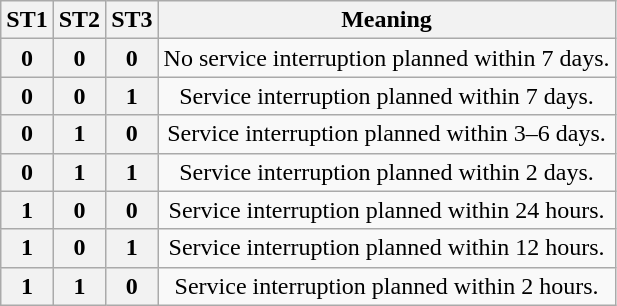<table class=wikitable style="text-align:center">
<tr>
<th>ST1</th>
<th>ST2</th>
<th>ST3</th>
<th>Meaning</th>
</tr>
<tr>
<th>0</th>
<th>0</th>
<th>0</th>
<td>No service interruption planned within 7 days.</td>
</tr>
<tr>
<th>0</th>
<th>0</th>
<th>1</th>
<td>Service interruption planned within 7 days.</td>
</tr>
<tr>
<th>0</th>
<th>1</th>
<th>0</th>
<td>Service interruption planned within 3–6 days.</td>
</tr>
<tr>
<th>0</th>
<th>1</th>
<th>1</th>
<td>Service interruption planned within 2 days.</td>
</tr>
<tr>
<th>1</th>
<th>0</th>
<th>0</th>
<td>Service interruption planned within 24 hours.</td>
</tr>
<tr>
<th>1</th>
<th>0</th>
<th>1</th>
<td>Service interruption planned within 12 hours.</td>
</tr>
<tr>
<th>1</th>
<th>1</th>
<th>0</th>
<td>Service interruption planned within 2 hours.</td>
</tr>
</table>
